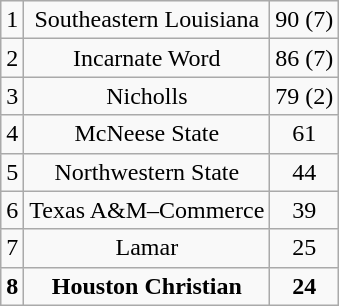<table class="wikitable">
<tr align="center">
<td>1</td>
<td>Southeastern Louisiana</td>
<td>90 (7)</td>
</tr>
<tr align="center">
<td>2</td>
<td>Incarnate Word</td>
<td>86 (7)</td>
</tr>
<tr align="center">
<td>3</td>
<td>Nicholls</td>
<td>79 (2)</td>
</tr>
<tr align="center">
<td>4</td>
<td>McNeese State</td>
<td>61</td>
</tr>
<tr align="center">
<td>5</td>
<td>Northwestern State</td>
<td>44</td>
</tr>
<tr align="center">
<td>6</td>
<td>Texas A&M–Commerce</td>
<td>39</td>
</tr>
<tr align="center">
<td>7</td>
<td>Lamar</td>
<td>25</td>
</tr>
<tr align="center">
<td><strong>8</strong></td>
<td><strong>Houston Christian</strong></td>
<td><strong>24</strong></td>
</tr>
</table>
